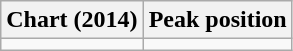<table class="wikitable">
<tr>
<th>Chart (2014)</th>
<th>Peak position</th>
</tr>
<tr>
<td></td>
</tr>
</table>
